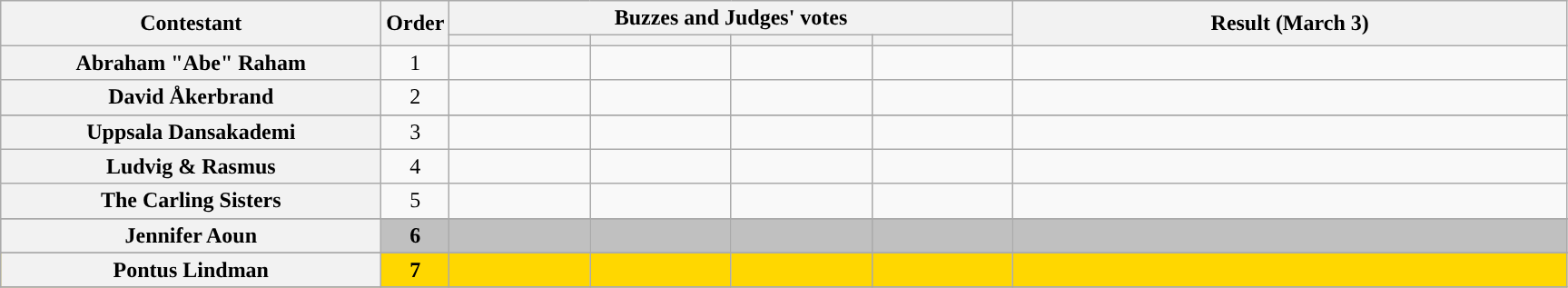<table class="wikitable plainrowheaders sortable" style="text-align:center;">
<tr>
<th scope="col" rowspan="2" class="unsortable" style="width:17em;">Contestant</th>
<th scope="col" rowspan="2" style="width:1em;">Order</th>
<th scope="col" colspan="4" class="unsortable" style="width:24em;">Buzzes and Judges' votes</th>
<th scope="col" rowspan="2" style="width:25em;">Result (March 3)</th>
</tr>
<tr>
<th scope="col" class="unsortable" style="width:6em;"></th>
<th scope="col" class="unsortable" style="width:6em;"></th>
<th scope="col" class="unsortable" style="width:6em;"></th>
<th scope="col" class="unsortable" style="width:6em;"></th>
</tr>
<tr>
<th scope="row">Abraham "Abe" Raham</th>
<td>1</td>
<td></td>
<td></td>
<td></td>
<td></td>
<td></td>
</tr>
<tr>
<th scope="row">David Åkerbrand</th>
<td>2</td>
<td></td>
<td></td>
<td></td>
<td></td>
<td></td>
</tr>
<tr>
</tr>
<tr -style="background:#c96">
<th scope="row">Uppsala Dansakademi</th>
<td>3</td>
<td></td>
<td></td>
<td></td>
<td></td>
<td></td>
</tr>
<tr>
<th scope="row">Ludvig & Rasmus</th>
<td>4</td>
<td></td>
<td></td>
<td></td>
<td></td>
<td></td>
</tr>
<tr>
<th scope="row">The Carling Sisters</th>
<td>5</td>
<td></td>
<td></td>
<td></td>
<td></td>
<td></td>
</tr>
<tr>
</tr>
<tr style="background:silver">
<th scope="row"><strong>Jennifer Aoun</strong></th>
<td><strong>6</strong></td>
<td style="text-align:center;"></td>
<td style="text-align:center;"></td>
<td style="text-align:center;"></td>
<td style="text-align:center;"></td>
<td></td>
</tr>
<tr>
</tr>
<tr style="background:gold">
<th scope="row"><strong>Pontus Lindman</strong></th>
<td><strong>7</strong></td>
<td></td>
<td></td>
<td></td>
<td></td>
<td></td>
</tr>
<tr>
</tr>
</table>
